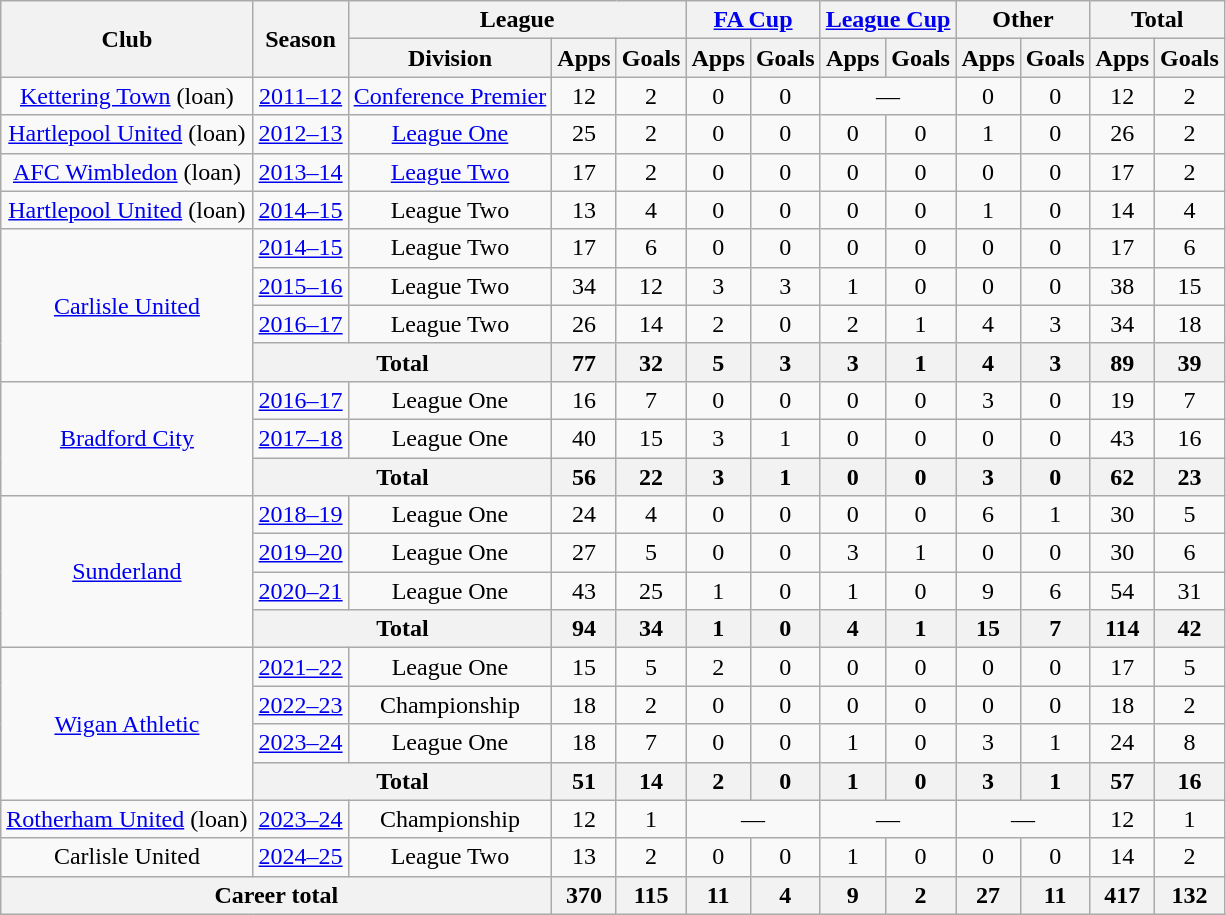<table class="wikitable" style="text-align:center">
<tr>
<th rowspan="2">Club</th>
<th rowspan="2">Season</th>
<th colspan="3">League</th>
<th colspan="2"><a href='#'>FA Cup</a></th>
<th colspan="2"><a href='#'>League Cup</a></th>
<th colspan="2">Other</th>
<th colspan="2">Total</th>
</tr>
<tr>
<th>Division</th>
<th>Apps</th>
<th>Goals</th>
<th>Apps</th>
<th>Goals</th>
<th>Apps</th>
<th>Goals</th>
<th>Apps</th>
<th>Goals</th>
<th>Apps</th>
<th>Goals</th>
</tr>
<tr>
<td><a href='#'>Kettering Town</a> (loan)</td>
<td><a href='#'>2011–12</a></td>
<td><a href='#'>Conference Premier</a></td>
<td>12</td>
<td>2</td>
<td>0</td>
<td>0</td>
<td colspan="2">—</td>
<td>0</td>
<td>0</td>
<td>12</td>
<td>2</td>
</tr>
<tr>
<td><a href='#'>Hartlepool United</a> (loan)</td>
<td><a href='#'>2012–13</a></td>
<td><a href='#'>League One</a></td>
<td>25</td>
<td>2</td>
<td>0</td>
<td>0</td>
<td>0</td>
<td>0</td>
<td>1</td>
<td>0</td>
<td>26</td>
<td>2</td>
</tr>
<tr>
<td><a href='#'>AFC Wimbledon</a> (loan)</td>
<td><a href='#'>2013–14</a></td>
<td><a href='#'>League Two</a></td>
<td>17</td>
<td>2</td>
<td>0</td>
<td>0</td>
<td>0</td>
<td>0</td>
<td>0</td>
<td>0</td>
<td>17</td>
<td>2</td>
</tr>
<tr>
<td><a href='#'>Hartlepool United</a> (loan)</td>
<td><a href='#'>2014–15</a></td>
<td>League Two</td>
<td>13</td>
<td>4</td>
<td>0</td>
<td>0</td>
<td>0</td>
<td>0</td>
<td>1</td>
<td>0</td>
<td>14</td>
<td>4</td>
</tr>
<tr>
<td rowspan="4"><a href='#'>Carlisle United</a></td>
<td><a href='#'>2014–15</a></td>
<td>League Two</td>
<td>17</td>
<td>6</td>
<td>0</td>
<td>0</td>
<td>0</td>
<td>0</td>
<td>0</td>
<td>0</td>
<td>17</td>
<td>6</td>
</tr>
<tr>
<td><a href='#'>2015–16</a></td>
<td>League Two</td>
<td>34</td>
<td>12</td>
<td>3</td>
<td>3</td>
<td>1</td>
<td>0</td>
<td>0</td>
<td>0</td>
<td>38</td>
<td>15</td>
</tr>
<tr>
<td><a href='#'>2016–17</a></td>
<td>League Two</td>
<td>26</td>
<td>14</td>
<td>2</td>
<td>0</td>
<td>2</td>
<td>1</td>
<td>4</td>
<td>3</td>
<td>34</td>
<td>18</td>
</tr>
<tr>
<th colspan="2">Total</th>
<th>77</th>
<th>32</th>
<th>5</th>
<th>3</th>
<th>3</th>
<th>1</th>
<th>4</th>
<th>3</th>
<th>89</th>
<th>39</th>
</tr>
<tr>
<td rowspan=3><a href='#'>Bradford City</a></td>
<td><a href='#'>2016–17</a></td>
<td>League One</td>
<td>16</td>
<td>7</td>
<td>0</td>
<td>0</td>
<td>0</td>
<td>0</td>
<td>3</td>
<td>0</td>
<td>19</td>
<td>7</td>
</tr>
<tr>
<td><a href='#'>2017–18</a></td>
<td>League One</td>
<td>40</td>
<td>15</td>
<td>3</td>
<td>1</td>
<td>0</td>
<td>0</td>
<td>0</td>
<td>0</td>
<td>43</td>
<td>16</td>
</tr>
<tr>
<th colspan="2">Total</th>
<th>56</th>
<th>22</th>
<th>3</th>
<th>1</th>
<th>0</th>
<th>0</th>
<th>3</th>
<th>0</th>
<th>62</th>
<th>23</th>
</tr>
<tr>
<td rowspan="4"><a href='#'>Sunderland</a></td>
<td><a href='#'>2018–19</a></td>
<td>League One</td>
<td>24</td>
<td>4</td>
<td>0</td>
<td>0</td>
<td>0</td>
<td>0</td>
<td>6</td>
<td>1</td>
<td>30</td>
<td>5</td>
</tr>
<tr>
<td><a href='#'>2019–20</a></td>
<td>League One</td>
<td>27</td>
<td>5</td>
<td>0</td>
<td>0</td>
<td>3</td>
<td>1</td>
<td>0</td>
<td>0</td>
<td>30</td>
<td>6</td>
</tr>
<tr>
<td><a href='#'>2020–21</a></td>
<td>League One</td>
<td>43</td>
<td>25</td>
<td>1</td>
<td>0</td>
<td>1</td>
<td>0</td>
<td>9</td>
<td>6</td>
<td>54</td>
<td>31</td>
</tr>
<tr>
<th colspan="2">Total</th>
<th>94</th>
<th>34</th>
<th>1</th>
<th>0</th>
<th>4</th>
<th>1</th>
<th>15</th>
<th>7</th>
<th>114</th>
<th>42</th>
</tr>
<tr>
<td rowspan="4"><a href='#'>Wigan Athletic</a></td>
<td><a href='#'>2021–22</a></td>
<td>League One</td>
<td>15</td>
<td>5</td>
<td>2</td>
<td>0</td>
<td>0</td>
<td>0</td>
<td>0</td>
<td>0</td>
<td>17</td>
<td>5</td>
</tr>
<tr>
<td><a href='#'>2022–23</a></td>
<td>Championship</td>
<td>18</td>
<td>2</td>
<td>0</td>
<td>0</td>
<td>0</td>
<td>0</td>
<td>0</td>
<td>0</td>
<td>18</td>
<td>2</td>
</tr>
<tr>
<td><a href='#'>2023–24</a></td>
<td>League One</td>
<td>18</td>
<td>7</td>
<td>0</td>
<td>0</td>
<td>1</td>
<td>0</td>
<td>3</td>
<td>1</td>
<td>24</td>
<td>8</td>
</tr>
<tr>
<th colspan="2">Total</th>
<th>51</th>
<th>14</th>
<th>2</th>
<th>0</th>
<th>1</th>
<th>0</th>
<th>3</th>
<th>1</th>
<th>57</th>
<th>16</th>
</tr>
<tr>
<td><a href='#'>Rotherham United</a> (loan)</td>
<td><a href='#'>2023–24</a></td>
<td>Championship</td>
<td>12</td>
<td>1</td>
<td colspan=2>—</td>
<td colspan=2>—</td>
<td colspan=2>—</td>
<td>12</td>
<td>1</td>
</tr>
<tr>
<td>Carlisle United</td>
<td><a href='#'>2024–25</a></td>
<td>League Two</td>
<td>13</td>
<td>2</td>
<td>0</td>
<td>0</td>
<td>1</td>
<td>0</td>
<td>0</td>
<td>0</td>
<td>14</td>
<td>2</td>
</tr>
<tr>
<th colspan="3">Career total</th>
<th>370</th>
<th>115</th>
<th>11</th>
<th>4</th>
<th>9</th>
<th>2</th>
<th>27</th>
<th>11</th>
<th>417</th>
<th>132</th>
</tr>
</table>
